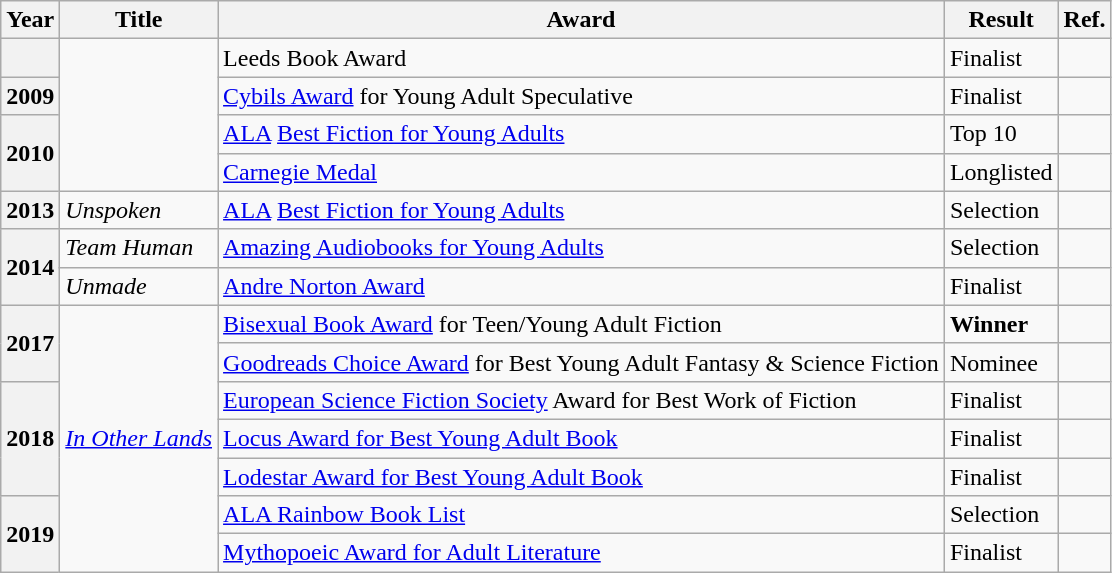<table class="wikitable sortable mw-collapsible">
<tr>
<th>Year</th>
<th>Title</th>
<th>Award</th>
<th>Result</th>
<th>Ref.</th>
</tr>
<tr>
<th></th>
<td rowspan="4"><em></em></td>
<td>Leeds Book Award</td>
<td>Finalist</td>
<td></td>
</tr>
<tr>
<th>2009</th>
<td><a href='#'>Cybils Award</a> for Young Adult Speculative</td>
<td>Finalist</td>
<td></td>
</tr>
<tr>
<th rowspan="2">2010</th>
<td><a href='#'>ALA</a> <a href='#'>Best Fiction for Young Adults</a></td>
<td>Top 10</td>
<td></td>
</tr>
<tr>
<td><a href='#'>Carnegie Medal</a></td>
<td>Longlisted</td>
<td></td>
</tr>
<tr>
<th>2013</th>
<td><em>Unspoken</em></td>
<td><a href='#'>ALA</a> <a href='#'>Best Fiction for Young Adults</a></td>
<td>Selection</td>
<td></td>
</tr>
<tr>
<th rowspan="2">2014</th>
<td><em>Team Human</em></td>
<td><a href='#'>Amazing Audiobooks for Young Adults</a></td>
<td>Selection</td>
<td></td>
</tr>
<tr>
<td><em>Unmade</em></td>
<td><a href='#'>Andre Norton Award</a></td>
<td>Finalist</td>
<td></td>
</tr>
<tr>
<th rowspan="2">2017</th>
<td rowspan="7"><em><a href='#'>In Other Lands</a></em></td>
<td><a href='#'>Bisexual Book Award</a> for Teen/Young Adult Fiction</td>
<td><strong>Winner</strong></td>
<td></td>
</tr>
<tr>
<td><a href='#'>Goodreads Choice Award</a> for Best Young Adult Fantasy & Science Fiction</td>
<td>Nominee</td>
<td></td>
</tr>
<tr>
<th rowspan="3">2018</th>
<td><a href='#'>European Science Fiction Society</a> Award for Best Work of Fiction</td>
<td>Finalist</td>
<td></td>
</tr>
<tr>
<td><a href='#'>Locus Award for Best Young Adult Book</a></td>
<td>Finalist</td>
<td></td>
</tr>
<tr>
<td><a href='#'>Lodestar Award for Best Young Adult Book</a></td>
<td>Finalist</td>
<td></td>
</tr>
<tr>
<th rowspan="2">2019</th>
<td><a href='#'>ALA Rainbow Book List</a></td>
<td>Selection</td>
<td></td>
</tr>
<tr>
<td><a href='#'>Mythopoeic Award for Adult Literature</a></td>
<td>Finalist</td>
<td></td>
</tr>
</table>
